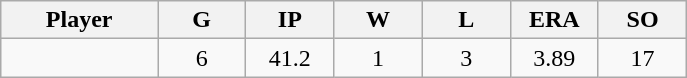<table class="wikitable sortable">
<tr>
<th bgcolor="#DDDDFF" width="16%">Player</th>
<th bgcolor="#DDDDFF" width="9%">G</th>
<th bgcolor="#DDDDFF" width="9%">IP</th>
<th bgcolor="#DDDDFF" width="9%">W</th>
<th bgcolor="#DDDDFF" width="9%">L</th>
<th bgcolor="#DDDDFF" width="9%">ERA</th>
<th bgcolor="#DDDDFF" width="9%">SO</th>
</tr>
<tr align="center">
<td></td>
<td>6</td>
<td>41.2</td>
<td>1</td>
<td>3</td>
<td>3.89</td>
<td>17</td>
</tr>
</table>
